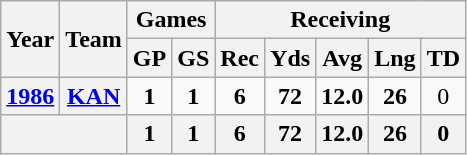<table class="wikitable" style="text-align:center">
<tr>
<th rowspan="2">Year</th>
<th rowspan="2">Team</th>
<th colspan="2">Games</th>
<th colspan="5">Receiving</th>
</tr>
<tr>
<th>GP</th>
<th>GS</th>
<th>Rec</th>
<th>Yds</th>
<th>Avg</th>
<th>Lng</th>
<th>TD</th>
</tr>
<tr>
<th><a href='#'>1986</a></th>
<th><a href='#'>KAN</a></th>
<td><strong>1</strong></td>
<td><strong>1</strong></td>
<td><strong>6</strong></td>
<td><strong>72</strong></td>
<td><strong>12.0</strong></td>
<td><strong>26</strong></td>
<td>0</td>
</tr>
<tr>
<th colspan="2"></th>
<th>1</th>
<th>1</th>
<th>6</th>
<th>72</th>
<th>12.0</th>
<th>26</th>
<th>0</th>
</tr>
</table>
